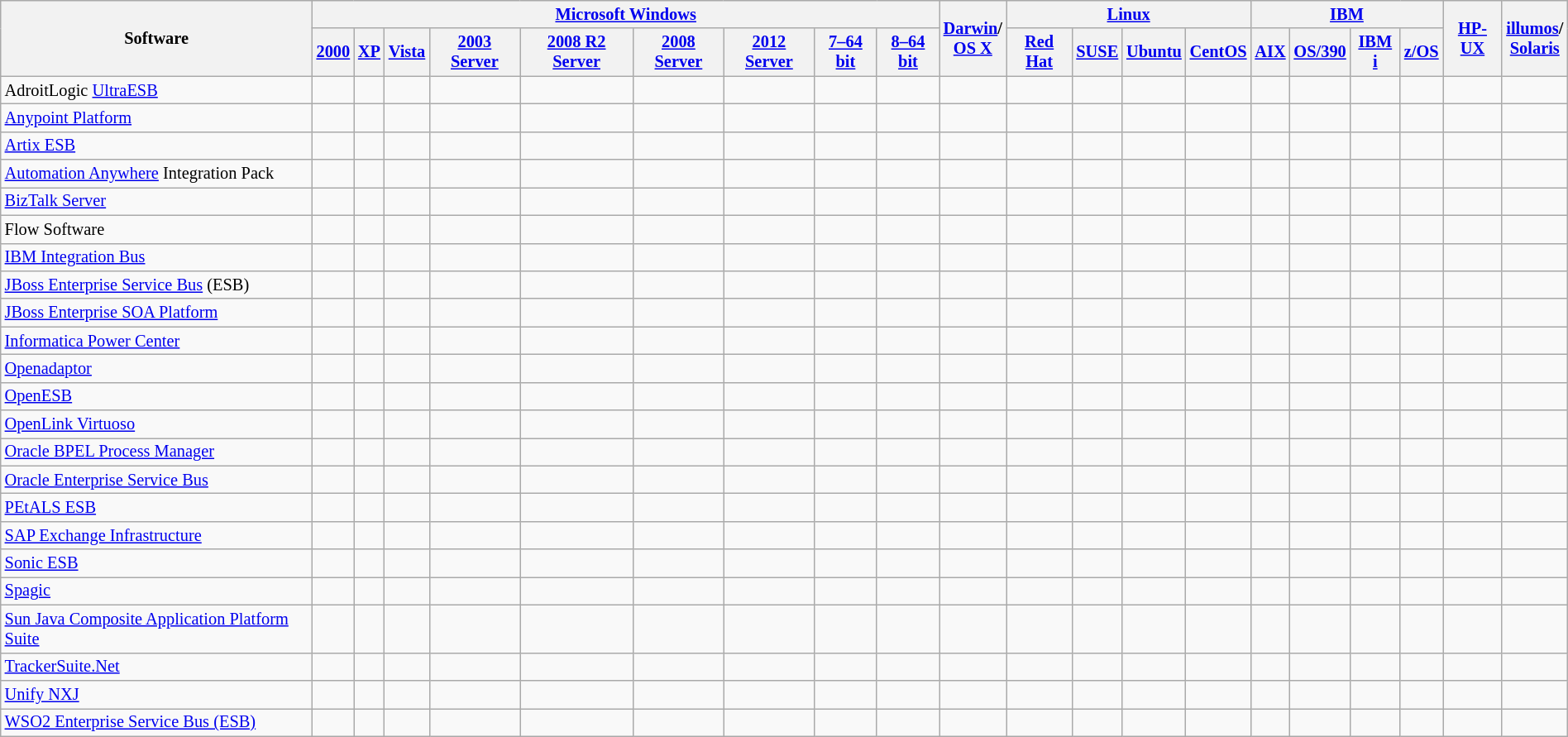<table class="wikitable" style="font-size: 85%; text-align: center; width: auto; margin: auto auto;">
<tr>
<th rowspan="2" style="width:18em">Software</th>
<th colspan="9"><a href='#'>Microsoft Windows</a></th>
<th rowspan="2"><a href='#'>Darwin</a>/<br><a href='#'>OS X</a></th>
<th colspan="4"><a href='#'>Linux</a></th>
<th colspan="4"><a href='#'>IBM</a></th>
<th rowspan="2"><a href='#'>HP-UX</a></th>
<th rowspan="2"><a href='#'>illumos</a>/<br><a href='#'>Solaris</a><br></th>
</tr>
<tr>
<th><a href='#'>2000</a></th>
<th><a href='#'>XP</a></th>
<th><a href='#'>Vista</a></th>
<th><a href='#'>2003 Server</a></th>
<th><a href='#'>2008 R2 Server</a></th>
<th><a href='#'>2008 Server</a></th>
<th><a href='#'>2012 Server</a></th>
<th><a href='#'>7–64 bit</a></th>
<th><a href='#'>8–64 bit</a></th>
<th><a href='#'>Red Hat</a></th>
<th><a href='#'>SUSE</a></th>
<th><a href='#'>Ubuntu</a></th>
<th><a href='#'>CentOS</a></th>
<th><a href='#'>AIX</a></th>
<th><a href='#'>OS/390</a></th>
<th><a href='#'>IBM i</a></th>
<th><a href='#'>z/OS</a></th>
</tr>
<tr>
<td style="text-align: left">AdroitLogic <a href='#'>UltraESB</a></td>
<td></td>
<td></td>
<td></td>
<td></td>
<td></td>
<td></td>
<td></td>
<td></td>
<td></td>
<td></td>
<td></td>
<td></td>
<td></td>
<td></td>
<td></td>
<td></td>
<td></td>
<td></td>
<td></td>
<td></td>
</tr>
<tr>
<td style="text-align: left"><a href='#'>Anypoint Platform</a></td>
<td></td>
<td></td>
<td></td>
<td></td>
<td></td>
<td></td>
<td></td>
<td></td>
<td></td>
<td></td>
<td></td>
<td></td>
<td></td>
<td></td>
<td></td>
<td></td>
<td></td>
<td></td>
<td></td>
<td></td>
</tr>
<tr>
<td style="text-align: left"><a href='#'>Artix ESB</a></td>
<td></td>
<td></td>
<td></td>
<td></td>
<td></td>
<td></td>
<td></td>
<td></td>
<td></td>
<td></td>
<td></td>
<td></td>
<td></td>
<td></td>
<td></td>
<td></td>
<td></td>
<td></td>
<td></td>
<td></td>
</tr>
<tr>
<td style="text-align: left"><a href='#'>Automation Anywhere</a> Integration Pack</td>
<td></td>
<td></td>
<td></td>
<td></td>
<td></td>
<td></td>
<td></td>
<td></td>
<td></td>
<td></td>
<td></td>
<td></td>
<td></td>
<td></td>
<td></td>
<td></td>
<td></td>
<td></td>
<td></td>
<td></td>
</tr>
<tr>
<td style="text-align: left"><a href='#'>BizTalk Server</a></td>
<td></td>
<td></td>
<td></td>
<td></td>
<td></td>
<td></td>
<td></td>
<td></td>
<td></td>
<td></td>
<td></td>
<td></td>
<td></td>
<td></td>
<td></td>
<td></td>
<td></td>
<td></td>
<td></td>
<td></td>
</tr>
<tr>
<td style="text-align: left">Flow Software</td>
<td></td>
<td></td>
<td></td>
<td></td>
<td></td>
<td></td>
<td></td>
<td></td>
<td></td>
<td></td>
<td></td>
<td></td>
<td></td>
<td></td>
<td></td>
<td></td>
<td></td>
<td></td>
<td></td>
<td></td>
</tr>
<tr>
<td style="text-align: left"><a href='#'>IBM Integration Bus</a></td>
<td></td>
<td></td>
<td></td>
<td></td>
<td></td>
<td></td>
<td></td>
<td></td>
<td></td>
<td></td>
<td></td>
<td></td>
<td></td>
<td></td>
<td></td>
<td></td>
<td></td>
<td></td>
<td></td>
<td></td>
</tr>
<tr>
<td style="text-align: left"><a href='#'>JBoss Enterprise Service Bus</a> (ESB)</td>
<td></td>
<td></td>
<td></td>
<td></td>
<td></td>
<td></td>
<td></td>
<td></td>
<td></td>
<td></td>
<td></td>
<td></td>
<td></td>
<td></td>
<td></td>
<td></td>
<td></td>
<td></td>
<td></td>
<td></td>
</tr>
<tr>
<td style="text-align: left"><a href='#'>JBoss Enterprise SOA Platform</a></td>
<td></td>
<td></td>
<td></td>
<td></td>
<td></td>
<td></td>
<td></td>
<td></td>
<td></td>
<td></td>
<td></td>
<td></td>
<td></td>
<td></td>
<td></td>
<td></td>
<td></td>
<td></td>
<td></td>
<td></td>
</tr>
<tr>
<td style="text-align: left"><a href='#'>Informatica Power Center</a></td>
<td></td>
<td></td>
<td></td>
<td></td>
<td></td>
<td></td>
<td></td>
<td></td>
<td></td>
<td></td>
<td></td>
<td></td>
<td></td>
<td></td>
<td></td>
<td></td>
<td></td>
<td></td>
<td></td>
<td></td>
</tr>
<tr>
<td style="text-align: left"><a href='#'>Openadaptor</a></td>
<td></td>
<td></td>
<td></td>
<td></td>
<td></td>
<td></td>
<td></td>
<td></td>
<td></td>
<td></td>
<td></td>
<td></td>
<td></td>
<td></td>
<td></td>
<td></td>
<td></td>
<td></td>
<td></td>
<td></td>
</tr>
<tr>
<td style="text-align: left"><a href='#'>OpenESB</a></td>
<td></td>
<td></td>
<td></td>
<td></td>
<td></td>
<td></td>
<td></td>
<td></td>
<td></td>
<td></td>
<td></td>
<td></td>
<td></td>
<td></td>
<td></td>
<td></td>
<td></td>
<td></td>
<td></td>
<td></td>
</tr>
<tr>
<td style="text-align: left"><a href='#'>OpenLink Virtuoso</a></td>
<td></td>
<td></td>
<td></td>
<td></td>
<td></td>
<td></td>
<td></td>
<td></td>
<td></td>
<td></td>
<td></td>
<td></td>
<td></td>
<td></td>
<td></td>
<td></td>
<td></td>
<td></td>
<td></td>
<td></td>
</tr>
<tr>
<td style="text-align: left"><a href='#'>Oracle BPEL Process Manager</a></td>
<td></td>
<td></td>
<td></td>
<td></td>
<td></td>
<td></td>
<td></td>
<td></td>
<td></td>
<td></td>
<td></td>
<td></td>
<td></td>
<td></td>
<td></td>
<td></td>
<td></td>
<td></td>
<td></td>
<td></td>
</tr>
<tr>
<td style="text-align: left"><a href='#'>Oracle Enterprise Service Bus</a></td>
<td></td>
<td></td>
<td></td>
<td></td>
<td></td>
<td></td>
<td></td>
<td></td>
<td></td>
<td></td>
<td></td>
<td></td>
<td></td>
<td></td>
<td></td>
<td></td>
<td></td>
<td></td>
<td></td>
<td></td>
</tr>
<tr>
<td style="text-align: left"><a href='#'>PEtALS ESB</a></td>
<td></td>
<td></td>
<td></td>
<td></td>
<td></td>
<td></td>
<td></td>
<td></td>
<td></td>
<td></td>
<td></td>
<td></td>
<td></td>
<td></td>
<td></td>
<td></td>
<td></td>
<td></td>
<td></td>
<td></td>
</tr>
<tr>
<td style="text-align: left"><a href='#'>SAP Exchange Infrastructure</a></td>
<td></td>
<td></td>
<td></td>
<td></td>
<td></td>
<td></td>
<td></td>
<td></td>
<td></td>
<td></td>
<td></td>
<td></td>
<td></td>
<td></td>
<td></td>
<td></td>
<td></td>
<td></td>
<td></td>
<td></td>
</tr>
<tr>
<td style="text-align: left"><a href='#'>Sonic ESB</a></td>
<td></td>
<td></td>
<td></td>
<td></td>
<td></td>
<td></td>
<td></td>
<td></td>
<td></td>
<td></td>
<td></td>
<td></td>
<td></td>
<td></td>
<td></td>
<td></td>
<td></td>
<td></td>
<td></td>
<td></td>
</tr>
<tr>
<td style="text-align: left"><a href='#'>Spagic</a></td>
<td></td>
<td></td>
<td></td>
<td></td>
<td></td>
<td></td>
<td></td>
<td></td>
<td></td>
<td></td>
<td></td>
<td></td>
<td></td>
<td></td>
<td></td>
<td></td>
<td></td>
<td></td>
<td></td>
<td></td>
</tr>
<tr>
<td style="text-align: left"><a href='#'>Sun Java Composite Application Platform Suite</a></td>
<td></td>
<td></td>
<td></td>
<td></td>
<td></td>
<td></td>
<td></td>
<td></td>
<td></td>
<td></td>
<td></td>
<td></td>
<td></td>
<td></td>
<td></td>
<td></td>
<td></td>
<td></td>
<td></td>
<td></td>
</tr>
<tr>
<td style="text-align: left"><a href='#'>TrackerSuite.Net</a></td>
<td></td>
<td></td>
<td></td>
<td></td>
<td></td>
<td></td>
<td></td>
<td></td>
<td></td>
<td></td>
<td></td>
<td></td>
<td></td>
<td></td>
<td></td>
<td></td>
<td></td>
<td></td>
<td></td>
<td></td>
</tr>
<tr>
<td style="text-align: left"><a href='#'>Unify NXJ</a></td>
<td></td>
<td></td>
<td></td>
<td></td>
<td></td>
<td></td>
<td></td>
<td></td>
<td></td>
<td></td>
<td></td>
<td></td>
<td></td>
<td></td>
<td></td>
<td></td>
<td></td>
<td></td>
<td></td>
<td></td>
</tr>
<tr>
<td style="text-align: left"><a href='#'>WSO2 Enterprise Service Bus (ESB)</a></td>
<td></td>
<td></td>
<td></td>
<td></td>
<td></td>
<td></td>
<td></td>
<td></td>
<td></td>
<td></td>
<td></td>
<td></td>
<td></td>
<td></td>
<td></td>
<td></td>
<td></td>
<td></td>
<td></td>
<td></td>
</tr>
</table>
